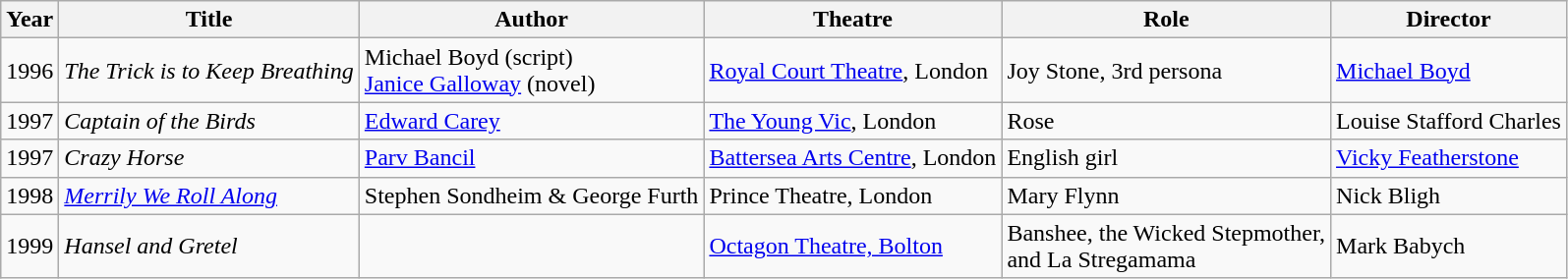<table class="wikitable sortable">
<tr>
<th>Year</th>
<th>Title</th>
<th>Author</th>
<th>Theatre</th>
<th>Role</th>
<th>Director</th>
</tr>
<tr>
<td>1996</td>
<td><em>The Trick is to Keep Breathing</em></td>
<td>Michael Boyd (script)<br><a href='#'>Janice Galloway</a> (novel)</td>
<td><a href='#'>Royal Court Theatre</a>, London</td>
<td>Joy Stone, 3rd persona</td>
<td><a href='#'>Michael Boyd</a></td>
</tr>
<tr>
<td>1997</td>
<td><em>Captain of the Birds</em></td>
<td><a href='#'>Edward Carey</a></td>
<td><a href='#'>The Young Vic</a>, London</td>
<td>Rose</td>
<td>Louise Stafford Charles</td>
</tr>
<tr>
<td>1997</td>
<td><em>Crazy Horse</em></td>
<td><a href='#'>Parv Bancil</a></td>
<td><a href='#'>Battersea Arts Centre</a>, London</td>
<td>English girl</td>
<td><a href='#'>Vicky Featherstone</a></td>
</tr>
<tr>
<td>1998</td>
<td><em><a href='#'>Merrily We Roll Along</a></em></td>
<td>Stephen Sondheim & George Furth</td>
<td>Prince Theatre, London</td>
<td>Mary Flynn</td>
<td>Nick Bligh</td>
</tr>
<tr>
<td>1999</td>
<td><em>Hansel and Gretel</em></td>
<td></td>
<td><a href='#'>Octagon Theatre, Bolton</a></td>
<td>Banshee, the Wicked Stepmother, <br>and La Stregamama</td>
<td>Mark Babych</td>
</tr>
</table>
